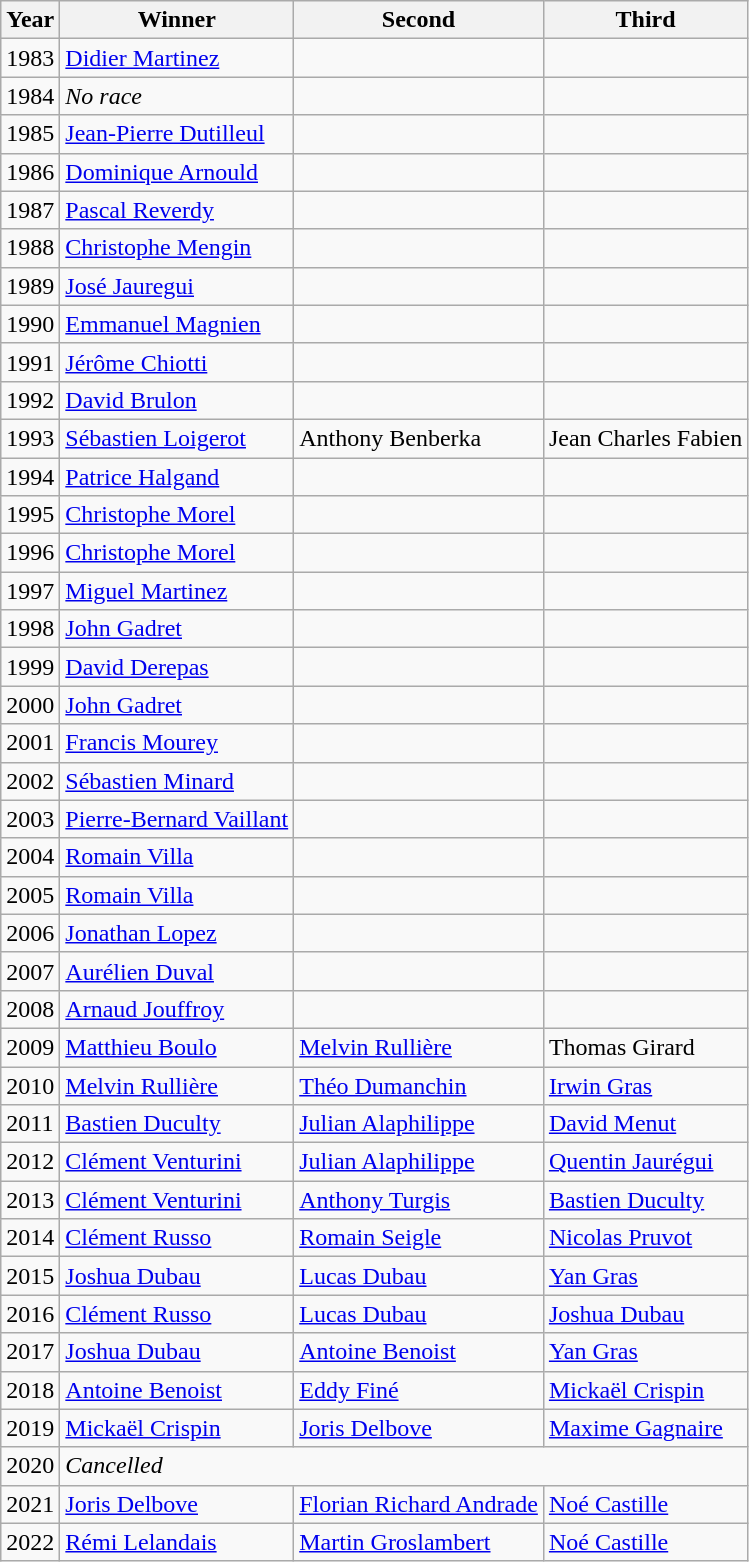<table class="wikitable">
<tr>
<th>Year</th>
<th>Winner</th>
<th>Second</th>
<th>Third</th>
</tr>
<tr>
<td>1983</td>
<td><a href='#'>Didier Martinez</a></td>
<td></td>
<td></td>
</tr>
<tr>
<td>1984</td>
<td><em>No race</em></td>
<td></td>
<td></td>
</tr>
<tr>
<td>1985</td>
<td><a href='#'>Jean-Pierre Dutilleul</a></td>
<td></td>
<td></td>
</tr>
<tr>
<td>1986</td>
<td><a href='#'>Dominique Arnould</a></td>
<td></td>
<td></td>
</tr>
<tr>
<td>1987</td>
<td><a href='#'>Pascal Reverdy</a></td>
<td></td>
<td></td>
</tr>
<tr>
<td>1988</td>
<td><a href='#'>Christophe Mengin</a></td>
<td></td>
<td></td>
</tr>
<tr>
<td>1989</td>
<td><a href='#'>José Jauregui</a></td>
<td></td>
<td></td>
</tr>
<tr>
<td>1990</td>
<td><a href='#'>Emmanuel Magnien</a></td>
<td></td>
<td></td>
</tr>
<tr>
<td>1991</td>
<td><a href='#'>Jérôme Chiotti</a></td>
<td></td>
<td></td>
</tr>
<tr>
<td>1992</td>
<td><a href='#'>David Brulon</a></td>
<td></td>
<td></td>
</tr>
<tr>
<td>1993</td>
<td><a href='#'>Sébastien Loigerot</a></td>
<td>Anthony Benberka</td>
<td>Jean Charles Fabien</td>
</tr>
<tr>
<td>1994</td>
<td><a href='#'>Patrice Halgand</a></td>
<td></td>
<td></td>
</tr>
<tr>
<td>1995</td>
<td><a href='#'>Christophe Morel</a></td>
<td></td>
<td></td>
</tr>
<tr>
<td>1996</td>
<td><a href='#'>Christophe Morel</a></td>
<td></td>
<td></td>
</tr>
<tr>
<td>1997</td>
<td><a href='#'>Miguel Martinez</a></td>
<td></td>
<td></td>
</tr>
<tr>
<td>1998</td>
<td><a href='#'>John Gadret</a></td>
<td></td>
<td></td>
</tr>
<tr>
<td>1999</td>
<td><a href='#'>David Derepas</a></td>
<td></td>
<td></td>
</tr>
<tr>
<td>2000</td>
<td><a href='#'>John Gadret</a></td>
<td></td>
<td></td>
</tr>
<tr>
<td>2001</td>
<td><a href='#'>Francis Mourey</a></td>
<td></td>
<td></td>
</tr>
<tr>
<td>2002</td>
<td><a href='#'>Sébastien Minard</a></td>
<td></td>
<td></td>
</tr>
<tr>
<td>2003</td>
<td><a href='#'>Pierre-Bernard Vaillant</a></td>
<td></td>
<td></td>
</tr>
<tr>
<td>2004</td>
<td><a href='#'>Romain Villa</a></td>
<td></td>
<td></td>
</tr>
<tr>
<td>2005</td>
<td><a href='#'>Romain Villa</a></td>
<td></td>
<td></td>
</tr>
<tr>
<td>2006</td>
<td><a href='#'>Jonathan Lopez</a></td>
<td></td>
<td></td>
</tr>
<tr>
<td>2007</td>
<td><a href='#'>Aurélien Duval</a></td>
<td></td>
<td></td>
</tr>
<tr>
<td>2008</td>
<td><a href='#'>Arnaud Jouffroy</a></td>
<td></td>
<td></td>
</tr>
<tr>
<td>2009</td>
<td><a href='#'>Matthieu Boulo</a></td>
<td><a href='#'>Melvin Rullière</a></td>
<td>Thomas Girard</td>
</tr>
<tr>
<td>2010</td>
<td><a href='#'>Melvin Rullière</a></td>
<td><a href='#'>Théo Dumanchin</a></td>
<td><a href='#'>Irwin Gras</a></td>
</tr>
<tr>
<td>2011</td>
<td><a href='#'>Bastien Duculty</a></td>
<td><a href='#'>Julian Alaphilippe</a></td>
<td><a href='#'>David Menut</a></td>
</tr>
<tr>
<td>2012</td>
<td><a href='#'>Clément Venturini</a></td>
<td><a href='#'>Julian Alaphilippe</a></td>
<td><a href='#'>Quentin Jaurégui</a></td>
</tr>
<tr>
<td>2013</td>
<td><a href='#'>Clément Venturini</a></td>
<td><a href='#'>Anthony Turgis</a></td>
<td><a href='#'>Bastien Duculty</a></td>
</tr>
<tr>
<td>2014</td>
<td><a href='#'>Clément Russo</a></td>
<td><a href='#'>Romain Seigle</a></td>
<td><a href='#'>Nicolas Pruvot</a></td>
</tr>
<tr>
<td>2015</td>
<td><a href='#'>Joshua Dubau</a></td>
<td><a href='#'>Lucas Dubau</a></td>
<td><a href='#'>Yan Gras</a></td>
</tr>
<tr>
<td>2016</td>
<td><a href='#'>Clément Russo</a></td>
<td><a href='#'>Lucas Dubau</a></td>
<td><a href='#'>Joshua Dubau</a></td>
</tr>
<tr>
<td>2017</td>
<td><a href='#'>Joshua Dubau</a></td>
<td><a href='#'>Antoine Benoist</a></td>
<td><a href='#'>Yan Gras</a></td>
</tr>
<tr>
<td>2018</td>
<td><a href='#'>Antoine Benoist</a></td>
<td><a href='#'>Eddy Finé</a></td>
<td><a href='#'>Mickaël Crispin</a></td>
</tr>
<tr>
<td>2019</td>
<td><a href='#'>Mickaël Crispin</a></td>
<td><a href='#'>Joris Delbove</a></td>
<td><a href='#'>Maxime Gagnaire</a></td>
</tr>
<tr>
<td>2020</td>
<td colspan=3><em>Cancelled</em></td>
</tr>
<tr>
<td>2021</td>
<td><a href='#'>Joris Delbove</a></td>
<td><a href='#'>Florian Richard Andrade</a></td>
<td><a href='#'>Noé Castille</a></td>
</tr>
<tr>
<td align="center">2022</td>
<td><a href='#'>Rémi Lelandais</a></td>
<td><a href='#'>Martin Groslambert</a></td>
<td><a href='#'>Noé Castille</a></td>
</tr>
</table>
